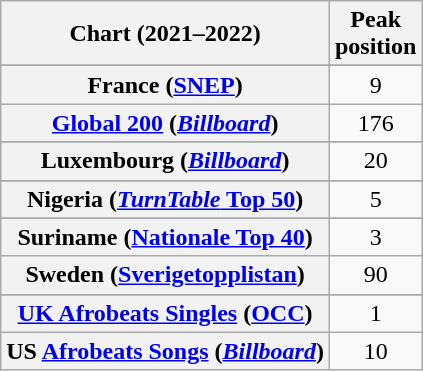<table class="wikitable sortable plainrowheaders" style="text-align:center">
<tr>
<th scope="col">Chart (2021–2022)</th>
<th scope="col">Peak<br>position</th>
</tr>
<tr>
</tr>
<tr>
</tr>
<tr>
<th scope="row">France (<a href='#'>SNEP</a>)</th>
<td>9</td>
</tr>
<tr>
<th scope="row"><a href='#'>Global 200</a> (<em><a href='#'>Billboard</a></em>)</th>
<td>176</td>
</tr>
<tr>
</tr>
<tr>
<th scope="row">Luxembourg (<em><a href='#'>Billboard</a></em>)</th>
<td>20</td>
</tr>
<tr>
</tr>
<tr>
<th scope="row">Nigeria (<a href='#'><em>TurnTable</em> Top 50</a>)</th>
<td>5</td>
</tr>
<tr>
</tr>
<tr>
<th scope="row">Suriname (<a href='#'>Nationale Top 40</a>)</th>
<td>3</td>
</tr>
<tr>
<th scope="row">Sweden (<a href='#'>Sverigetopplistan</a>)</th>
<td>90</td>
</tr>
<tr>
</tr>
<tr>
<th scope="row"><a href='#'>UK Afrobeats Singles</a> (<a href='#'>OCC</a>)</th>
<td>1</td>
</tr>
<tr>
<th scope="row">US <a href='#'>Afrobeats Songs</a> (<em><a href='#'>Billboard</a></em>)</th>
<td>10</td>
</tr>
</table>
